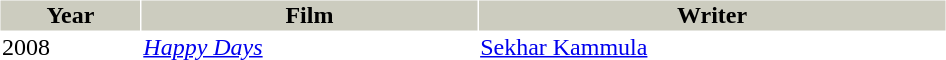<table cellspacing="1" cellpadding="1" border="0" style="width:50%;">
<tr style="background:#ccccbf;">
<th>Year</th>
<th>Film</th>
<th>Writer</th>
</tr>
<tr>
<td>2008</td>
<td><em><a href='#'>Happy Days</a></em></td>
<td><a href='#'>Sekhar Kammula</a></td>
</tr>
</table>
